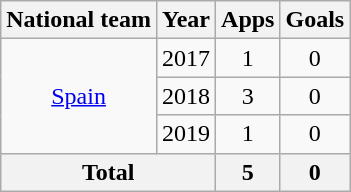<table class="wikitable" style="text-align:center">
<tr>
<th>National team</th>
<th>Year</th>
<th>Apps</th>
<th>Goals</th>
</tr>
<tr>
<td rowspan="3"><a href='#'>Spain</a></td>
<td>2017</td>
<td>1</td>
<td>0</td>
</tr>
<tr>
<td>2018</td>
<td>3</td>
<td>0</td>
</tr>
<tr>
<td>2019</td>
<td>1</td>
<td>0</td>
</tr>
<tr>
<th colspan="2">Total</th>
<th>5</th>
<th>0</th>
</tr>
</table>
